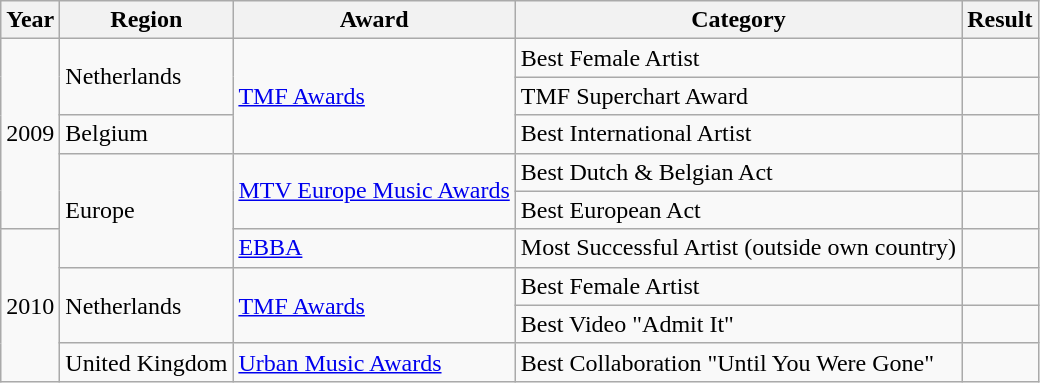<table class="wikitable">
<tr>
<th>Year</th>
<th>Region</th>
<th>Award</th>
<th>Category</th>
<th>Result</th>
</tr>
<tr>
<td rowspan="5">2009</td>
<td rowspan="2">Netherlands</td>
<td rowspan="3"><a href='#'>TMF Awards</a></td>
<td>Best Female Artist</td>
<td></td>
</tr>
<tr>
<td>TMF Superchart Award</td>
<td></td>
</tr>
<tr>
<td>Belgium</td>
<td>Best International Artist</td>
<td></td>
</tr>
<tr>
<td rowspan="3">Europe</td>
<td rowspan="2"><a href='#'>MTV Europe Music Awards</a></td>
<td>Best Dutch & Belgian Act</td>
<td></td>
</tr>
<tr>
<td>Best European Act</td>
<td></td>
</tr>
<tr>
<td rowspan="4">2010</td>
<td><a href='#'>EBBA</a></td>
<td>Most Successful Artist (outside own country)</td>
<td></td>
</tr>
<tr>
<td rowspan="2">Netherlands</td>
<td rowspan="2"><a href='#'>TMF Awards</a></td>
<td>Best Female Artist</td>
<td></td>
</tr>
<tr>
<td>Best Video "Admit It"</td>
<td></td>
</tr>
<tr>
<td>United Kingdom</td>
<td><a href='#'>Urban Music Awards</a></td>
<td>Best Collaboration "Until You Were Gone"</td>
<td></td>
</tr>
</table>
